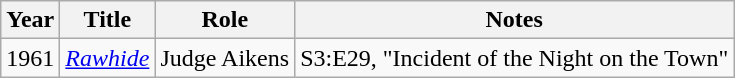<table class="wikitable">
<tr>
<th>Year</th>
<th>Title</th>
<th>Role</th>
<th>Notes</th>
</tr>
<tr>
<td>1961</td>
<td><em><a href='#'>Rawhide</a></em></td>
<td>Judge Aikens</td>
<td>S3:E29, "Incident of the Night on the Town"</td>
</tr>
</table>
